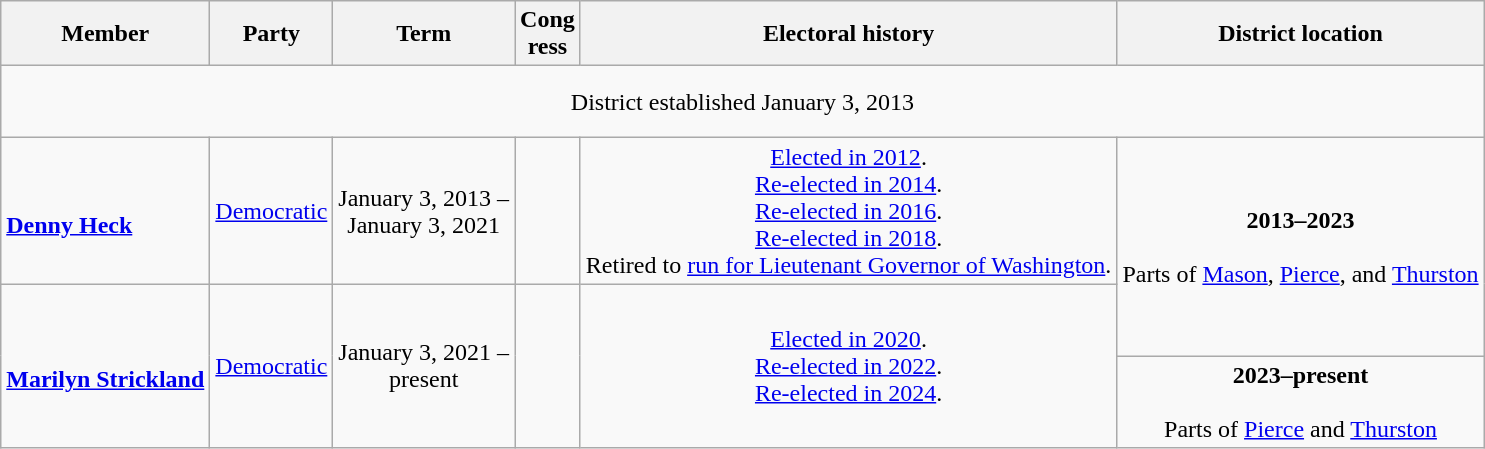<table class=wikitable style="text-align:center">
<tr>
<th>Member</th>
<th>Party</th>
<th>Term</th>
<th>Cong<br>ress</th>
<th>Electoral history</th>
<th>District location</th>
</tr>
<tr style="height:3em">
<td colspan=6>District established January 3, 2013</td>
</tr>
<tr style="height:3em">
<td align=left><br><strong><a href='#'>Denny Heck</a></strong><br></td>
<td><a href='#'>Democratic</a></td>
<td nowrap>January 3, 2013 –<br>January 3, 2021</td>
<td></td>
<td><a href='#'>Elected in 2012</a>.<br><a href='#'>Re-elected in 2014</a>.<br><a href='#'>Re-elected in 2016</a>.<br><a href='#'>Re-elected in 2018</a>.<br>Retired to <a href='#'>run for Lieutenant Governor of Washington</a>.</td>
<td rowspan=2><strong>2013–2023</strong><br><br>Parts of <a href='#'>Mason</a>, <a href='#'>Pierce</a>, and <a href='#'>Thurston</a></td>
</tr>
<tr style="height:3em">
<td rowspan=2 align=left><br><strong><a href='#'>Marilyn Strickland</a></strong><br></td>
<td rowspan=2 ><a href='#'>Democratic</a></td>
<td rowspan=2>January 3, 2021 –<br>present</td>
<td rowspan=2></td>
<td rowspan=2><a href='#'>Elected in 2020</a>.<br><a href='#'>Re-elected in 2022</a>.<br><a href='#'>Re-elected in 2024</a>.</td>
</tr>
<tr style="height:3em">
<td><strong>2023–present</strong><br><br>Parts of <a href='#'>Pierce</a> and <a href='#'>Thurston</a></td>
</tr>
</table>
